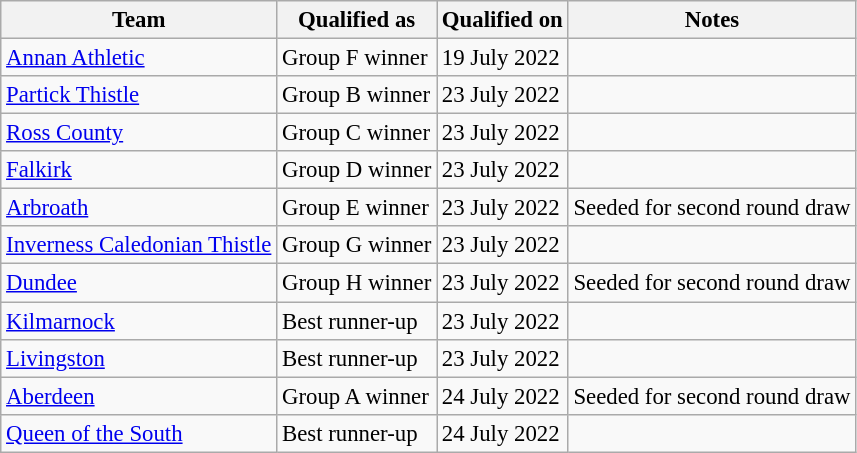<table class="wikitable sortable" style="font-size: 95%;">
<tr>
<th>Team</th>
<th>Qualified as</th>
<th>Qualified on</th>
<th>Notes</th>
</tr>
<tr>
<td><a href='#'>Annan Athletic</a></td>
<td>Group F winner</td>
<td>19 July 2022</td>
<td></td>
</tr>
<tr>
<td><a href='#'>Partick Thistle</a></td>
<td>Group B winner</td>
<td>23 July 2022</td>
<td></td>
</tr>
<tr>
<td><a href='#'>Ross County</a></td>
<td>Group C winner</td>
<td>23 July 2022</td>
<td></td>
</tr>
<tr>
<td><a href='#'>Falkirk</a></td>
<td>Group D winner</td>
<td>23 July 2022</td>
<td></td>
</tr>
<tr>
<td><a href='#'>Arbroath</a></td>
<td>Group E winner</td>
<td>23 July 2022</td>
<td>Seeded for second round draw</td>
</tr>
<tr>
<td><a href='#'>Inverness Caledonian Thistle</a></td>
<td>Group G winner</td>
<td>23 July 2022</td>
<td></td>
</tr>
<tr>
<td><a href='#'>Dundee</a></td>
<td>Group H winner</td>
<td>23 July 2022</td>
<td>Seeded for second round draw</td>
</tr>
<tr>
<td><a href='#'>Kilmarnock</a></td>
<td>Best runner-up</td>
<td>23 July 2022</td>
<td></td>
</tr>
<tr>
<td><a href='#'>Livingston</a></td>
<td>Best runner-up</td>
<td>23 July 2022</td>
<td></td>
</tr>
<tr>
<td><a href='#'>Aberdeen</a></td>
<td>Group A winner</td>
<td>24 July 2022</td>
<td>Seeded for second round draw</td>
</tr>
<tr>
<td><a href='#'>Queen of the South</a></td>
<td>Best runner-up</td>
<td>24 July 2022</td>
<td></td>
</tr>
</table>
